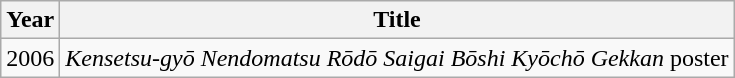<table class="wikitable">
<tr>
<th>Year</th>
<th>Title</th>
</tr>
<tr>
<td>2006</td>
<td><em>Kensetsu-gyō Nendomatsu Rōdō Saigai Bōshi Kyōchō Gekkan</em> poster</td>
</tr>
</table>
